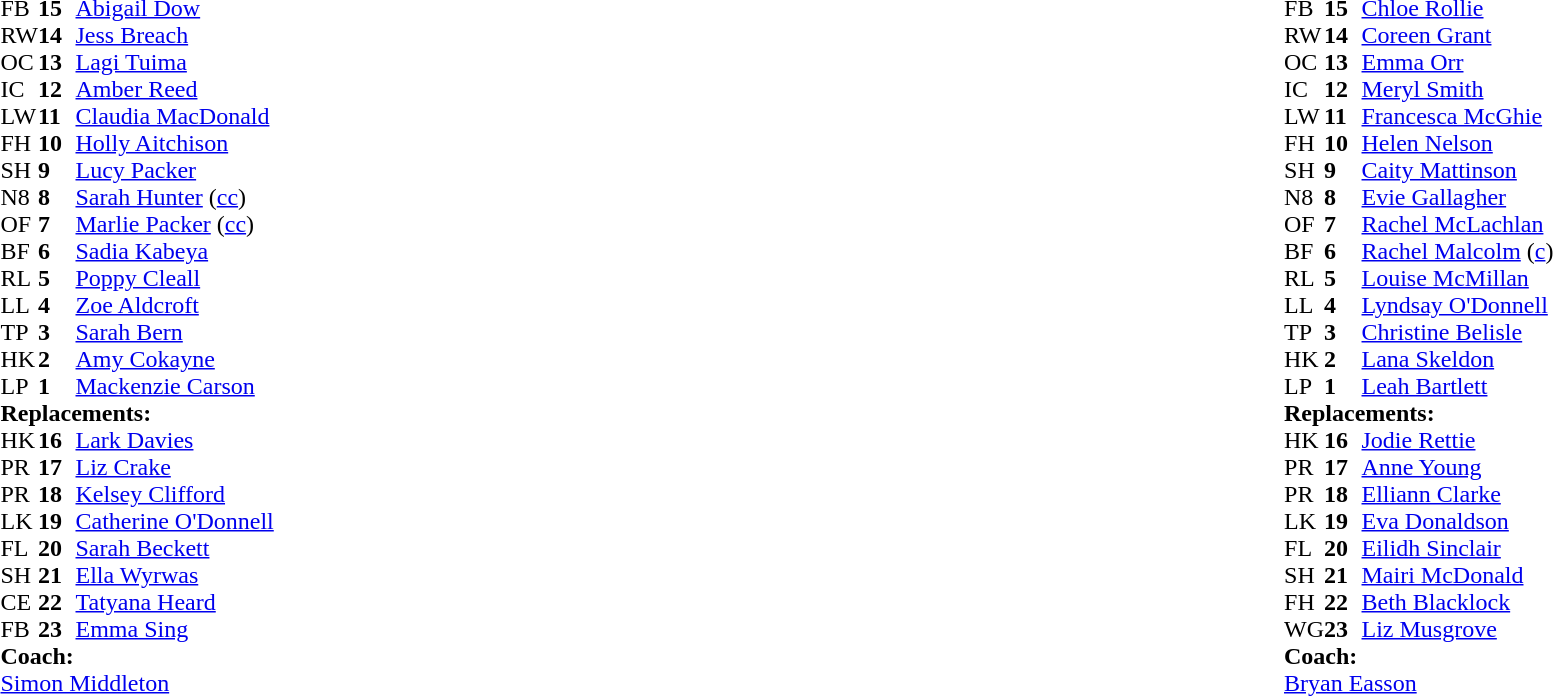<table style="width:100%">
<tr>
<td style="vertical-align:top; width:50%"><br><table cellspacing="0" cellpadding="0">
<tr>
<th width="25"></th>
<th width="25"></th>
</tr>
<tr>
<td>FB</td>
<td><strong>15</strong></td>
<td><a href='#'>Abigail Dow</a></td>
<td></td>
<td></td>
</tr>
<tr>
<td>RW</td>
<td><strong>14</strong></td>
<td><a href='#'>Jess Breach</a></td>
</tr>
<tr>
<td>OC</td>
<td><strong>13</strong></td>
<td><a href='#'>Lagi Tuima</a></td>
</tr>
<tr>
<td>IC</td>
<td><strong>12</strong></td>
<td><a href='#'>Amber Reed</a></td>
<td></td>
<td></td>
</tr>
<tr>
<td>LW</td>
<td><strong>11</strong></td>
<td><a href='#'>Claudia MacDonald</a></td>
</tr>
<tr>
<td>FH</td>
<td><strong>10</strong></td>
<td><a href='#'>Holly Aitchison</a></td>
</tr>
<tr>
<td>SH</td>
<td><strong>9</strong></td>
<td><a href='#'>Lucy Packer</a></td>
<td></td>
<td></td>
</tr>
<tr>
<td>N8</td>
<td><strong>8</strong></td>
<td><a href='#'>Sarah Hunter</a> (<a href='#'>cc</a>)</td>
<td></td>
<td></td>
</tr>
<tr>
<td>OF</td>
<td><strong>7</strong></td>
<td><a href='#'>Marlie Packer</a> (<a href='#'>cc</a>)</td>
</tr>
<tr>
<td>BF</td>
<td><strong>6</strong></td>
<td><a href='#'>Sadia Kabeya</a></td>
</tr>
<tr>
<td>RL</td>
<td><strong>5</strong></td>
<td><a href='#'>Poppy Cleall</a></td>
<td></td>
<td></td>
</tr>
<tr>
<td>LL</td>
<td><strong>4</strong></td>
<td><a href='#'>Zoe Aldcroft</a></td>
<td></td>
<td></td>
</tr>
<tr>
<td>TP</td>
<td><strong>3</strong></td>
<td><a href='#'>Sarah Bern</a></td>
<td></td>
<td></td>
</tr>
<tr>
<td>HK</td>
<td><strong>2</strong></td>
<td><a href='#'>Amy Cokayne</a></td>
<td></td>
<td></td>
</tr>
<tr>
<td>LP</td>
<td><strong>1</strong></td>
<td><a href='#'>Mackenzie Carson</a></td>
<td></td>
<td></td>
</tr>
<tr>
<td colspan=3><strong>Replacements:</strong></td>
</tr>
<tr>
<td>HK</td>
<td><strong>16</strong></td>
<td><a href='#'>Lark Davies</a></td>
<td></td>
<td></td>
</tr>
<tr>
<td>PR</td>
<td><strong>17</strong></td>
<td><a href='#'>Liz Crake</a></td>
<td></td>
<td></td>
</tr>
<tr>
<td>PR</td>
<td><strong>18</strong></td>
<td><a href='#'>Kelsey Clifford</a></td>
<td></td>
<td></td>
</tr>
<tr>
<td>LK</td>
<td><strong>19</strong></td>
<td><a href='#'>Catherine O'Donnell</a></td>
<td></td>
<td></td>
</tr>
<tr>
<td>FL</td>
<td><strong>20</strong></td>
<td><a href='#'>Sarah Beckett</a></td>
<td></td>
<td></td>
</tr>
<tr>
<td>SH</td>
<td><strong>21</strong></td>
<td><a href='#'>Ella Wyrwas</a></td>
<td></td>
<td></td>
</tr>
<tr>
<td>CE</td>
<td><strong>22</strong></td>
<td><a href='#'>Tatyana Heard</a></td>
<td></td>
<td></td>
</tr>
<tr>
<td>FB</td>
<td><strong>23</strong></td>
<td><a href='#'>Emma Sing</a></td>
<td></td>
<td></td>
</tr>
<tr>
<td colspan=3><strong>Coach:</strong></td>
</tr>
<tr>
<td colspan="4"> <a href='#'>Simon Middleton</a></td>
</tr>
</table>
</td>
<td style="vertical-align:top"></td>
<td style="vertical-align:top; width:50%"><br><table cellspacing="0" cellpadding="0" style="margin:auto">
<tr>
<th width="25"></th>
<th width="25"></th>
</tr>
<tr>
<td>FB</td>
<td><strong>15</strong></td>
<td><a href='#'>Chloe Rollie</a></td>
</tr>
<tr>
<td>RW</td>
<td><strong>14</strong></td>
<td><a href='#'>Coreen Grant</a></td>
<td></td>
<td></td>
</tr>
<tr>
<td>OC</td>
<td><strong>13</strong></td>
<td><a href='#'>Emma Orr</a></td>
</tr>
<tr>
<td>IC</td>
<td><strong>12</strong></td>
<td><a href='#'>Meryl Smith</a></td>
<td></td>
<td></td>
</tr>
<tr>
<td>LW</td>
<td><strong>11</strong></td>
<td><a href='#'>Francesca McGhie</a></td>
</tr>
<tr>
<td>FH</td>
<td><strong>10</strong></td>
<td><a href='#'>Helen Nelson</a></td>
</tr>
<tr>
<td>SH</td>
<td><strong>9</strong></td>
<td><a href='#'>Caity Mattinson</a></td>
<td></td>
<td></td>
</tr>
<tr>
<td>N8</td>
<td><strong>8</strong></td>
<td><a href='#'>Evie Gallagher</a></td>
</tr>
<tr>
<td>OF</td>
<td><strong>7</strong></td>
<td><a href='#'>Rachel McLachlan</a></td>
</tr>
<tr>
<td>BF</td>
<td><strong>6</strong></td>
<td><a href='#'>Rachel Malcolm</a> (<a href='#'>c</a>)</td>
<td></td>
<td></td>
</tr>
<tr>
<td>RL</td>
<td><strong>5</strong></td>
<td><a href='#'>Louise McMillan</a></td>
</tr>
<tr>
<td>LL</td>
<td><strong>4</strong></td>
<td><a href='#'>Lyndsay O'Donnell</a></td>
<td></td>
<td></td>
</tr>
<tr>
<td>TP</td>
<td><strong>3</strong></td>
<td><a href='#'>Christine Belisle</a></td>
<td></td>
<td></td>
</tr>
<tr>
<td>HK</td>
<td><strong>2</strong></td>
<td><a href='#'>Lana Skeldon</a></td>
<td></td>
<td></td>
</tr>
<tr>
<td>LP</td>
<td><strong>1</strong></td>
<td><a href='#'>Leah Bartlett</a></td>
<td></td>
<td></td>
</tr>
<tr>
<td colspan=3><strong>Replacements:</strong></td>
</tr>
<tr>
<td>HK</td>
<td><strong>16</strong></td>
<td><a href='#'>Jodie Rettie</a></td>
<td></td>
<td></td>
</tr>
<tr>
<td>PR</td>
<td><strong>17</strong></td>
<td><a href='#'>Anne Young</a></td>
<td></td>
<td></td>
</tr>
<tr>
<td>PR</td>
<td><strong>18</strong></td>
<td><a href='#'>Elliann Clarke</a></td>
<td></td>
<td></td>
</tr>
<tr>
<td>LK</td>
<td><strong>19</strong></td>
<td><a href='#'>Eva Donaldson</a></td>
<td></td>
<td></td>
</tr>
<tr>
<td>FL</td>
<td><strong>20</strong></td>
<td><a href='#'>Eilidh Sinclair</a></td>
<td></td>
<td></td>
</tr>
<tr>
<td>SH</td>
<td><strong>21</strong></td>
<td><a href='#'>Mairi McDonald</a></td>
<td></td>
<td></td>
</tr>
<tr>
<td>FH</td>
<td><strong>22</strong></td>
<td><a href='#'>Beth Blacklock</a></td>
<td></td>
<td></td>
</tr>
<tr>
<td>WG</td>
<td><strong>23</strong></td>
<td><a href='#'>Liz Musgrove</a></td>
<td></td>
<td></td>
</tr>
<tr>
<td colspan=3><strong>Coach:</strong></td>
</tr>
<tr>
<td colspan="4"> <a href='#'>Bryan Easson</a></td>
</tr>
</table>
</td>
</tr>
</table>
